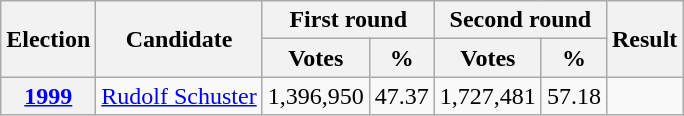<table class=wikitable style=text-align:center>
<tr>
<th rowspan="2">Election</th>
<th rowspan="2">Candidate</th>
<th colspan="2">First round</th>
<th colspan="2">Second round</th>
<th rowspan="2">Result</th>
</tr>
<tr>
<th>Votes</th>
<th>%</th>
<th>Votes</th>
<th>%</th>
</tr>
<tr>
<th><a href='#'>1999</a></th>
<td><a href='#'>Rudolf Schuster</a></td>
<td>1,396,950</td>
<td>47.37</td>
<td>1,727,481</td>
<td>57.18</td>
<td></td>
</tr>
</table>
